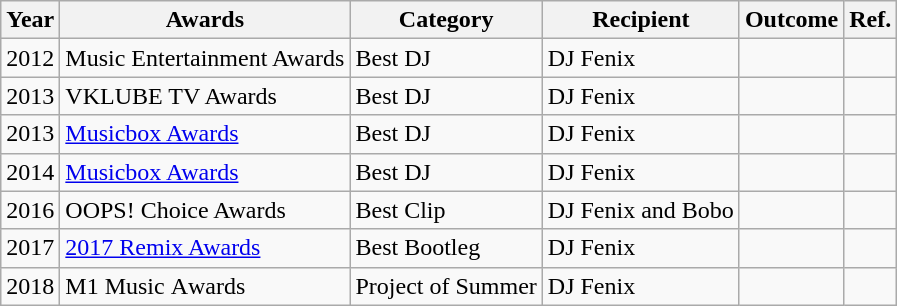<table class="wikitable sortable">
<tr>
<th>Year</th>
<th>Awards</th>
<th>Category</th>
<th>Recipient</th>
<th>Outcome</th>
<th>Ref.</th>
</tr>
<tr>
<td rowspan="1">2012</td>
<td rowspan="1">Music Entertainment Awards</td>
<td>Best DJ</td>
<td rowspan="1">DJ Fenix</td>
<td></td>
<td rowspan="1"></td>
</tr>
<tr>
<td rowspan="1">2013</td>
<td rowspan="1">VKLUBE TV Awards</td>
<td>Best DJ</td>
<td rowspan="1">DJ Fenix</td>
<td></td>
<td rowspan="1"></td>
</tr>
<tr>
<td rowspan="1">2013</td>
<td rowspan="1"><a href='#'>Musicbox Awards</a></td>
<td>Best DJ</td>
<td rowspan="1">DJ Fenix</td>
<td></td>
<td rowspan="1"></td>
</tr>
<tr>
<td rowspan="1">2014</td>
<td rowspan="1"><a href='#'>Musicbox Awards</a></td>
<td>Best DJ</td>
<td rowspan="1">DJ Fenix</td>
<td></td>
<td rowspan="1"></td>
</tr>
<tr>
<td rowspan="1">2016</td>
<td rowspan="1">OOPS! Choice Awards</td>
<td>Best Clip</td>
<td rowspan="1">DJ Fenix and Bobo</td>
<td></td>
<td rowspan=1"></td>
</tr>
<tr>
<td rowspan="1">2017</td>
<td rowspan="1"><a href='#'>2017 Remix Awards</a></td>
<td>Best Bootleg</td>
<td rowspan="1">DJ Fenix</td>
<td></td>
<td rowspan=1"></td>
</tr>
<tr>
<td rowspan="1">2018</td>
<td rowspan="1">M1 Music Аwards</td>
<td>Project of Summer</td>
<td rowspan="1">DJ Fenix</td>
<td></td>
<td rowspan=1"></td>
</tr>
</table>
